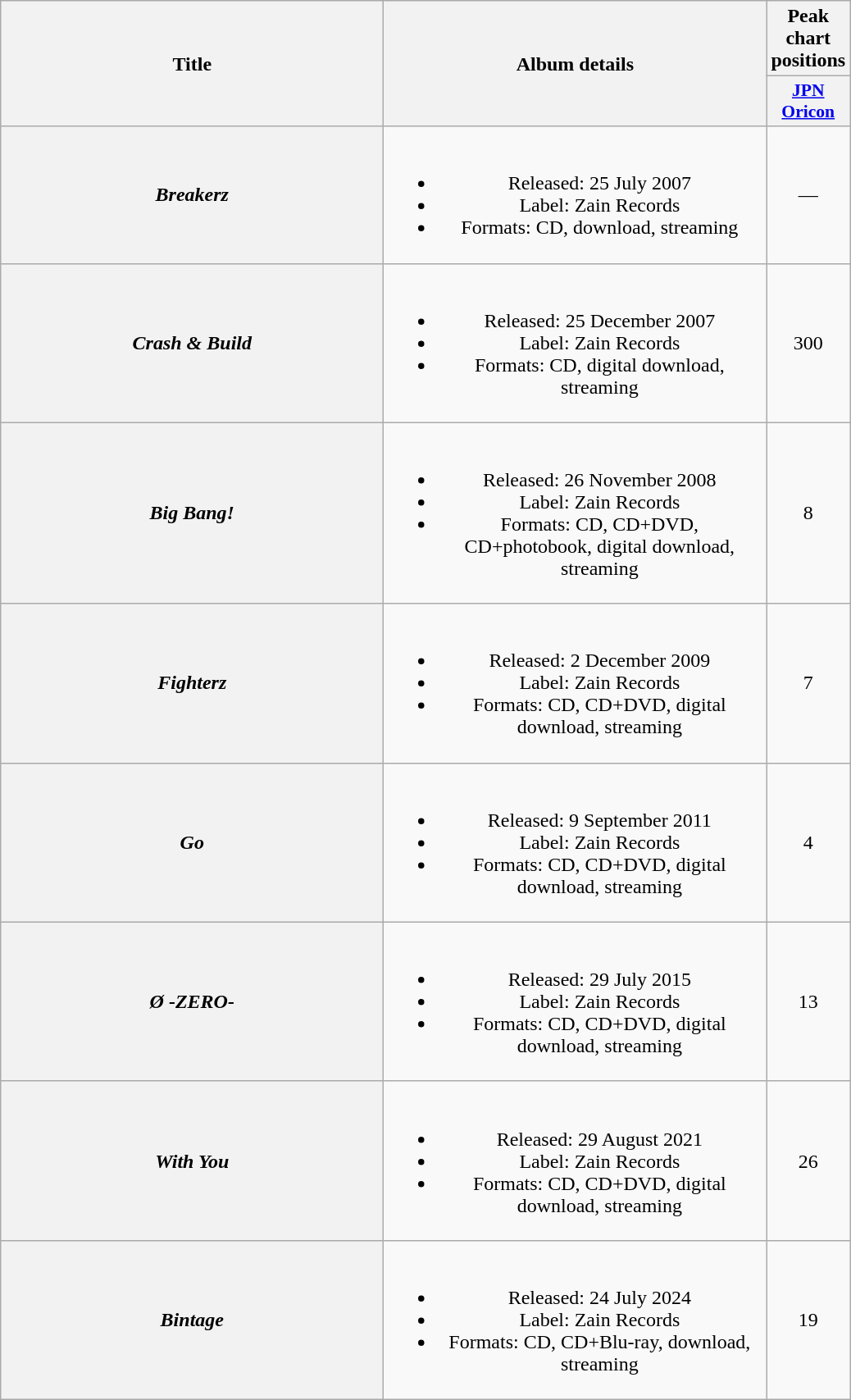<table class="wikitable plainrowheaders" style="text-align:center;">
<tr>
<th scope="col" rowspan="2" style="width:19em;">Title</th>
<th scope="col" rowspan="2" style="width:19em;">Album details</th>
<th scope="col" colspan="1">Peak<br>chart<br>positions</th>
</tr>
<tr>
<th scope="col" style="width:2.9em;font-size:90%;"><a href='#'>JPN<br>Oricon</a><br></th>
</tr>
<tr>
<th scope="row"><em>Breakerz</em><br></th>
<td><br><ul><li>Released: 25 July 2007</li><li>Label: Zain Records</li><li>Formats: CD, download, streaming</li></ul></td>
<td>—</td>
</tr>
<tr>
<th scope="row"><em>Crash & Build</em></th>
<td><br><ul><li>Released: 25 December 2007</li><li>Label: Zain Records</li><li>Formats: CD, digital download, streaming</li></ul></td>
<td>300</td>
</tr>
<tr>
<th scope="row"><em>Big Bang!</em><br></th>
<td><br><ul><li>Released: 26 November 2008</li><li>Label: Zain Records</li><li>Formats: CD, CD+DVD, CD+photobook, digital download, streaming</li></ul></td>
<td>8</td>
</tr>
<tr>
<th scope="row"><em>Fighterz</em><br></th>
<td><br><ul><li>Released: 2 December 2009</li><li>Label: Zain Records</li><li>Formats: CD, CD+DVD, digital download, streaming</li></ul></td>
<td>7</td>
</tr>
<tr>
<th scope="row"><em>Go</em><br></th>
<td><br><ul><li>Released: 9 September 2011</li><li>Label: Zain Records</li><li>Formats: CD,  CD+DVD, digital download, streaming</li></ul></td>
<td>4</td>
</tr>
<tr>
<th scope="row"><em>Ø -ZERO-</em><br></th>
<td><br><ul><li>Released: 29 July 2015</li><li>Label: Zain Records</li><li>Formats: CD, CD+DVD, digital download, streaming</li></ul></td>
<td>13</td>
</tr>
<tr>
<th scope="row"><em>With You</em><br></th>
<td><br><ul><li>Released: 29 August 2021</li><li>Label: Zain Records</li><li>Formats: CD, CD+DVD, digital download, streaming</li></ul></td>
<td>26</td>
</tr>
<tr>
<th scope="row"><em>Bintage</em></th>
<td><br><ul><li>Released: 24 July 2024</li><li>Label: Zain Records</li><li>Formats: CD, CD+Blu-ray, download, streaming</li></ul></td>
<td>19</td>
</tr>
</table>
